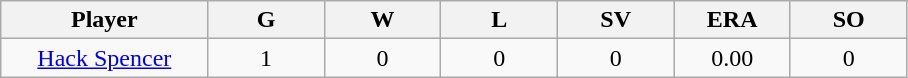<table class="wikitable sortable">
<tr>
<th bgcolor="#DDDDFF" width="16%">Player</th>
<th bgcolor="#DDDDFF" width="9%">G</th>
<th bgcolor="#DDDDFF" width="9%">W</th>
<th bgcolor="#DDDDFF" width="9%">L</th>
<th bgcolor="#DDDDFF" width="9%">SV</th>
<th bgcolor="#DDDDFF" width="9%">ERA</th>
<th bgcolor="#DDDDFF" width="9%">SO</th>
</tr>
<tr align="center">
<td><a href='#'>Hack Spencer</a></td>
<td>1</td>
<td>0</td>
<td>0</td>
<td>0</td>
<td>0.00</td>
<td>0</td>
</tr>
</table>
